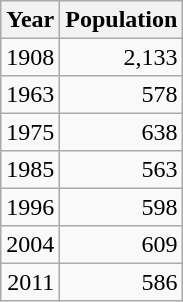<table class="wikitable" style="line-height:1.1em;" style="line-height:1.1em;">
<tr>
<th>Year</th>
<th>Population</th>
</tr>
<tr align="right">
<td>1908</td>
<td>2,133</td>
</tr>
<tr align="right">
<td>1963</td>
<td>578</td>
</tr>
<tr align="right">
<td>1975</td>
<td>638</td>
</tr>
<tr align="right">
<td>1985</td>
<td>563</td>
</tr>
<tr align="right">
<td>1996</td>
<td>598</td>
</tr>
<tr align="right">
<td>2004</td>
<td>609</td>
</tr>
<tr align="right">
<td>2011</td>
<td>586</td>
</tr>
</table>
